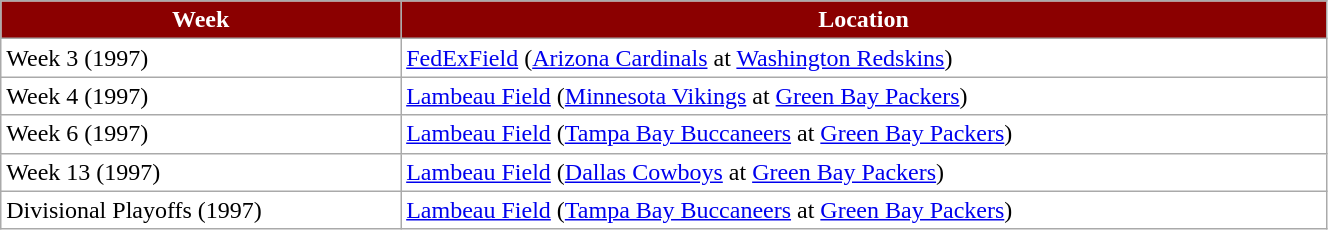<table class="wikitable" text-align: center; width="70%" style="background-color: #FFFFFF">
<tr style="color:white;">
<th style="background-color: #8B0000">Week</th>
<th style="background-color: #8B0000">Location</th>
</tr>
<tr>
<td>Week 3 (1997)<br></td>
<td><a href='#'>FedExField</a> (<a href='#'>Arizona Cardinals</a> at <a href='#'>Washington Redskins</a>)</td>
</tr>
<tr>
<td>Week 4 (1997)<br></td>
<td><a href='#'>Lambeau Field</a> (<a href='#'>Minnesota Vikings</a> at <a href='#'>Green Bay Packers</a>)</td>
</tr>
<tr>
<td>Week 6 (1997)<br></td>
<td><a href='#'>Lambeau Field</a> (<a href='#'>Tampa Bay Buccaneers</a> at <a href='#'>Green Bay Packers</a>)</td>
</tr>
<tr>
<td>Week 13 (1997)<br></td>
<td><a href='#'>Lambeau Field</a> (<a href='#'>Dallas Cowboys</a> at <a href='#'>Green Bay Packers</a>)</td>
</tr>
<tr>
<td>Divisional Playoffs (1997)<br></td>
<td><a href='#'>Lambeau Field</a> (<a href='#'>Tampa Bay Buccaneers</a> at <a href='#'>Green Bay Packers</a>)</td>
</tr>
</table>
